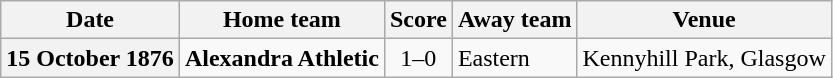<table class="wikitable football-result-list" style="max-width: 80em; text-align: center">
<tr>
<th scope="col">Date</th>
<th scope="col">Home team</th>
<th scope="col">Score</th>
<th scope="col">Away team</th>
<th scope="col">Venue</th>
</tr>
<tr>
<th scope="row">15 October 1876</th>
<td align=right><strong>Alexandra Athletic</strong></td>
<td>1–0</td>
<td align=left>Eastern</td>
<td align=left>Kennyhill Park, Glasgow</td>
</tr>
</table>
